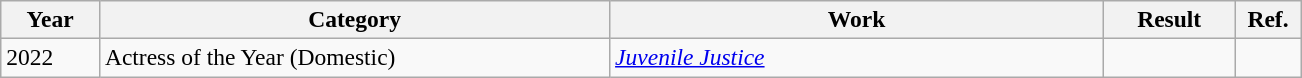<table class="wikitable sortable plainrowheaders" Style=font-size:98%>
<tr>
<th scope="col" style="width:6%;">Year</th>
<th scope="col" style="width:31%;">Category</th>
<th scope="col" style="width:30%;">Work</th>
<th scope="col" style="width:8%;">Result</th>
<th scope="col" style="width:4%;">Ref.</th>
</tr>
<tr>
<td>2022</td>
<td>Actress of the Year (Domestic)</td>
<td><em><a href='#'>Juvenile Justice</a></em></td>
<td></td>
<td style="text-align:center"></td>
</tr>
</table>
